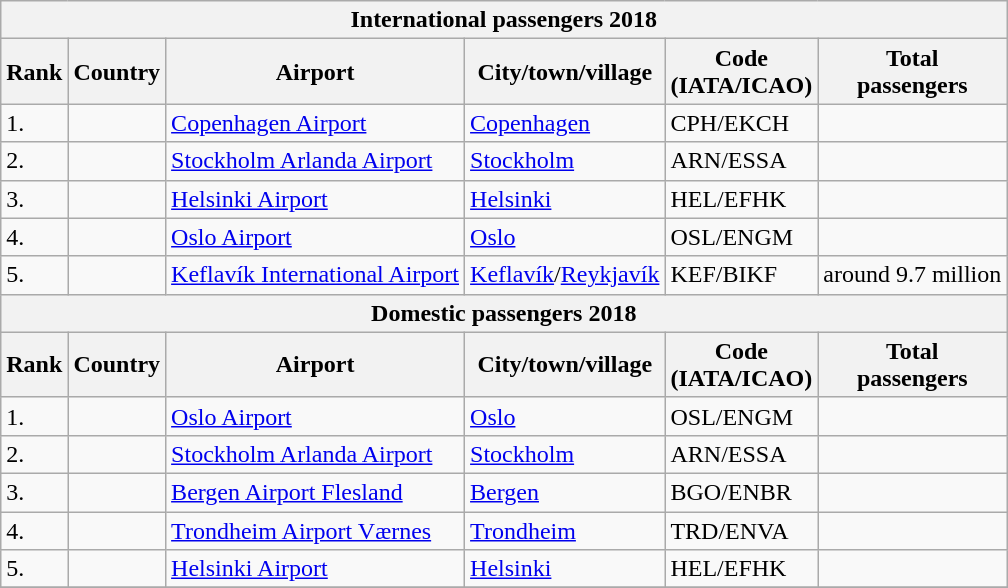<table class="wikitable sortable">
<tr>
<th colspan=99>International passengers 2018</th>
</tr>
<tr>
<th>Rank</th>
<th>Country</th>
<th>Airport</th>
<th>City/town/village</th>
<th>Code<br>(IATA/ICAO)</th>
<th>Total<br>passengers</th>
</tr>
<tr>
<td>1.</td>
<td></td>
<td><a href='#'>Copenhagen Airport</a></td>
<td><a href='#'>Copenhagen</a></td>
<td>CPH/EKCH</td>
<td></td>
</tr>
<tr>
<td>2.</td>
<td></td>
<td><a href='#'>Stockholm Arlanda Airport</a></td>
<td><a href='#'>Stockholm</a></td>
<td>ARN/ESSA</td>
<td></td>
</tr>
<tr>
<td>3.</td>
<td></td>
<td><a href='#'>Helsinki Airport</a></td>
<td><a href='#'>Helsinki</a></td>
<td>HEL/EFHK</td>
<td></td>
</tr>
<tr>
<td>4.</td>
<td></td>
<td><a href='#'>Oslo Airport</a></td>
<td><a href='#'>Oslo</a></td>
<td>OSL/ENGM</td>
<td></td>
</tr>
<tr>
<td>5.</td>
<td></td>
<td><a href='#'>Keflavík International Airport</a></td>
<td><a href='#'>Keflavík</a>/<a href='#'>Reykjavík</a></td>
<td>KEF/BIKF</td>
<td>around 9.7 million</td>
</tr>
<tr>
<th colspan=99>Domestic passengers 2018</th>
</tr>
<tr>
<th>Rank</th>
<th>Country</th>
<th>Airport</th>
<th>City/town/village</th>
<th>Code<br>(IATA/ICAO)</th>
<th>Total<br>passengers</th>
</tr>
<tr>
<td>1.</td>
<td></td>
<td><a href='#'>Oslo Airport</a></td>
<td><a href='#'>Oslo</a></td>
<td>OSL/ENGM</td>
<td></td>
</tr>
<tr>
<td>2.</td>
<td></td>
<td><a href='#'>Stockholm Arlanda Airport</a></td>
<td><a href='#'>Stockholm</a></td>
<td>ARN/ESSA</td>
<td></td>
</tr>
<tr>
<td>3.</td>
<td></td>
<td><a href='#'>Bergen Airport Flesland</a></td>
<td><a href='#'>Bergen</a></td>
<td>BGO/ENBR</td>
<td></td>
</tr>
<tr>
<td>4.</td>
<td></td>
<td><a href='#'>Trondheim Airport Værnes</a></td>
<td><a href='#'>Trondheim</a></td>
<td>TRD/ENVA</td>
<td></td>
</tr>
<tr>
<td>5.</td>
<td></td>
<td><a href='#'>Helsinki Airport</a></td>
<td><a href='#'>Helsinki</a></td>
<td>HEL/EFHK</td>
<td></td>
</tr>
<tr>
</tr>
</table>
